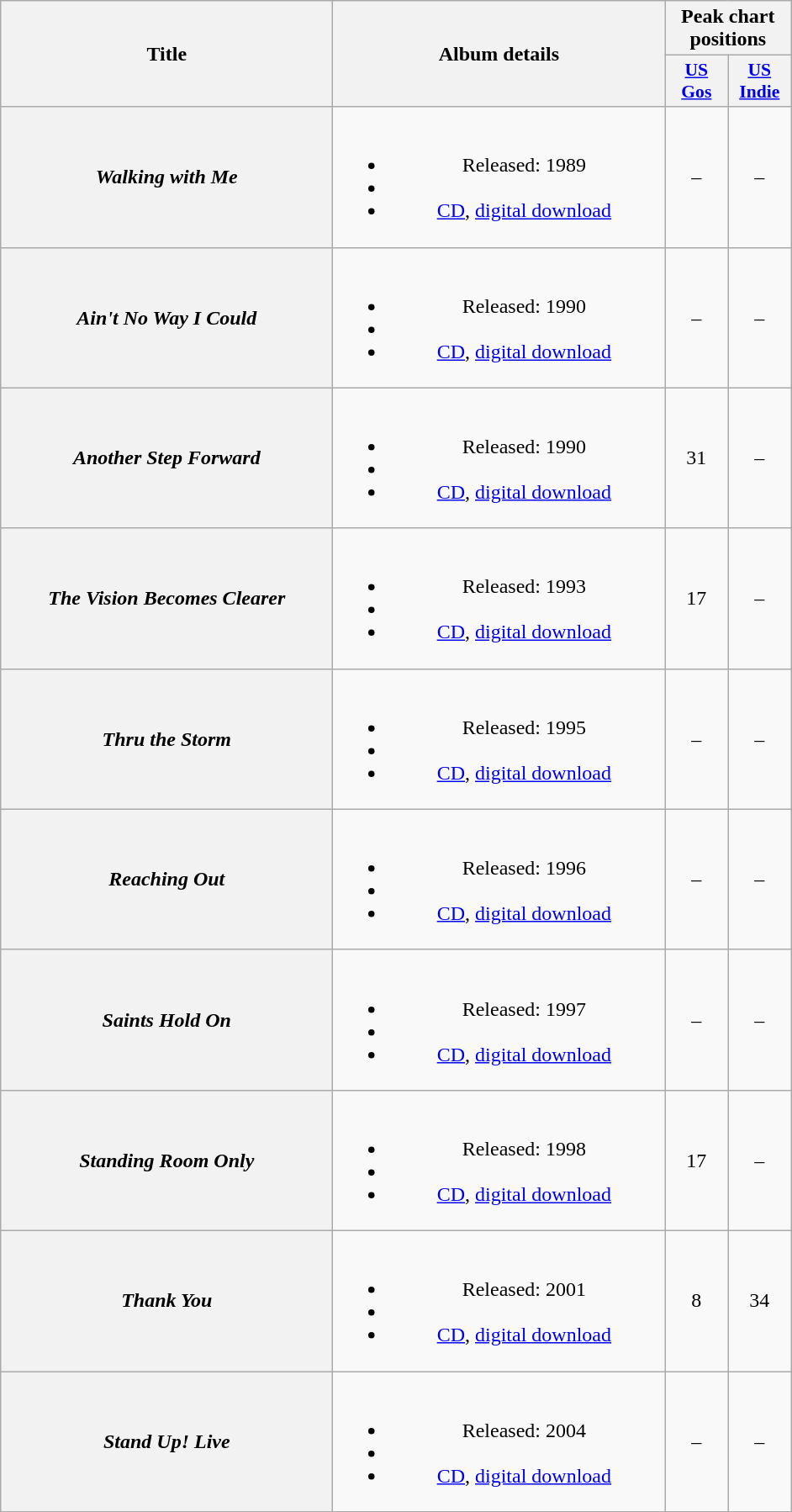<table class="wikitable plainrowheaders" style="text-align:center;">
<tr>
<th scope="col" rowspan="2" style="width:16em;">Title</th>
<th scope="col" rowspan="2" style="width:16em;">Album details</th>
<th scope="col" colspan="2">Peak chart positions</th>
</tr>
<tr>
<th style="width:3em; font-size:90%"><a href='#'>US<br>Gos</a></th>
<th style="width:3em; font-size:90%"><a href='#'>US<br>Indie</a></th>
</tr>
<tr>
<th scope="row"><em>Walking with Me</em></th>
<td><br><ul><li>Released: 1989</li><li></li><li><a href='#'>CD</a>, <a href='#'>digital download</a></li></ul></td>
<td>–</td>
<td>–</td>
</tr>
<tr>
<th scope="row"><em>Ain't No Way I Could</em></th>
<td><br><ul><li>Released: 1990</li><li></li><li><a href='#'>CD</a>, <a href='#'>digital download</a></li></ul></td>
<td>–</td>
<td>–</td>
</tr>
<tr>
<th scope="row"><em>Another Step Forward</em></th>
<td><br><ul><li>Released: 1990</li><li></li><li><a href='#'>CD</a>, <a href='#'>digital download</a></li></ul></td>
<td>31</td>
<td>–</td>
</tr>
<tr>
<th scope="row"><em>The Vision Becomes Clearer</em></th>
<td><br><ul><li>Released: 1993</li><li></li><li><a href='#'>CD</a>, <a href='#'>digital download</a></li></ul></td>
<td>17</td>
<td>–</td>
</tr>
<tr>
<th scope="row"><em>Thru the Storm</em></th>
<td><br><ul><li>Released: 1995</li><li></li><li><a href='#'>CD</a>, <a href='#'>digital download</a></li></ul></td>
<td>–</td>
<td>–</td>
</tr>
<tr>
<th scope="row"><em>Reaching Out</em></th>
<td><br><ul><li>Released: 1996</li><li></li><li><a href='#'>CD</a>, <a href='#'>digital download</a></li></ul></td>
<td>–</td>
<td>–</td>
</tr>
<tr>
<th scope="row"><em>Saints Hold On</em></th>
<td><br><ul><li>Released: 1997</li><li></li><li><a href='#'>CD</a>, <a href='#'>digital download</a></li></ul></td>
<td>–</td>
<td>–</td>
</tr>
<tr>
<th scope="row"><em>Standing Room Only</em></th>
<td><br><ul><li>Released: 1998</li><li></li><li><a href='#'>CD</a>, <a href='#'>digital download</a></li></ul></td>
<td>17</td>
<td>–</td>
</tr>
<tr>
<th scope="row"><em>Thank You</em></th>
<td><br><ul><li>Released: 2001</li><li></li><li><a href='#'>CD</a>, <a href='#'>digital download</a></li></ul></td>
<td>8</td>
<td>34</td>
</tr>
<tr>
<th scope="row"><em>Stand Up! Live</em></th>
<td><br><ul><li>Released: 2004</li><li></li><li><a href='#'>CD</a>, <a href='#'>digital download</a></li></ul></td>
<td>–</td>
<td>–</td>
</tr>
</table>
